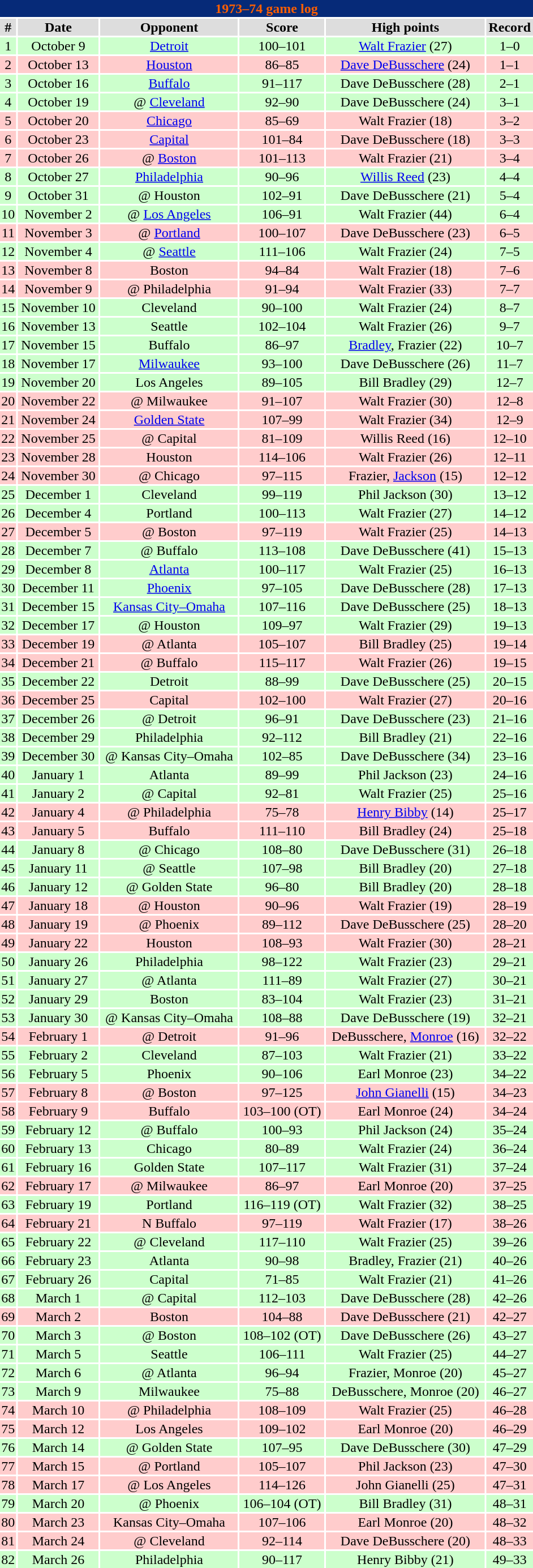<table class="toccolours collapsible" width=50% style="clear:both; margin:1.5em auto; text-align:center">
<tr>
<th colspan=11 style="background:#062A78; color:#FF5F00;">1973–74 game log</th>
</tr>
<tr align="center" bgcolor="#dddddd">
<td><strong>#</strong></td>
<td><strong>Date</strong></td>
<td><strong>Opponent</strong></td>
<td><strong>Score</strong></td>
<td><strong>High points</strong></td>
<td><strong>Record</strong></td>
</tr>
<tr align="center" bgcolor="ccffcc">
<td>1</td>
<td>October 9</td>
<td><a href='#'>Detroit</a></td>
<td>100–101</td>
<td><a href='#'>Walt Frazier</a> (27)</td>
<td>1–0</td>
</tr>
<tr align="center" bgcolor="ffcccc">
<td>2</td>
<td>October 13</td>
<td><a href='#'>Houston</a></td>
<td>86–85</td>
<td><a href='#'>Dave DeBusschere</a> (24)</td>
<td>1–1</td>
</tr>
<tr align="center" bgcolor="ccffcc">
<td>3</td>
<td>October 16</td>
<td><a href='#'>Buffalo</a></td>
<td>91–117</td>
<td>Dave DeBusschere (28)</td>
<td>2–1</td>
</tr>
<tr align="center" bgcolor="ccffcc">
<td>4</td>
<td>October 19</td>
<td>@ <a href='#'>Cleveland</a></td>
<td>92–90</td>
<td>Dave DeBusschere (24)</td>
<td>3–1</td>
</tr>
<tr align="center" bgcolor="ffcccc">
<td>5</td>
<td>October 20</td>
<td><a href='#'>Chicago</a></td>
<td>85–69</td>
<td>Walt Frazier (18)</td>
<td>3–2</td>
</tr>
<tr align="center" bgcolor="ffcccc">
<td>6</td>
<td>October 23</td>
<td><a href='#'>Capital</a></td>
<td>101–84</td>
<td>Dave DeBusschere (18)</td>
<td>3–3</td>
</tr>
<tr align="center" bgcolor="ffcccc">
<td>7</td>
<td>October 26</td>
<td>@ <a href='#'>Boston</a></td>
<td>101–113</td>
<td>Walt Frazier (21)</td>
<td>3–4</td>
</tr>
<tr align="center" bgcolor="ccffcc">
<td>8</td>
<td>October 27</td>
<td><a href='#'>Philadelphia</a></td>
<td>90–96</td>
<td><a href='#'>Willis Reed</a> (23)</td>
<td>4–4</td>
</tr>
<tr align="center" bgcolor="ccffcc">
<td>9</td>
<td>October 31</td>
<td>@ Houston</td>
<td>102–91</td>
<td>Dave DeBusschere (21)</td>
<td>5–4</td>
</tr>
<tr align="center" bgcolor="ccffcc">
<td>10</td>
<td>November 2</td>
<td>@ <a href='#'>Los Angeles</a></td>
<td>106–91</td>
<td>Walt Frazier (44)</td>
<td>6–4</td>
</tr>
<tr align="center" bgcolor="ffcccc">
<td>11</td>
<td>November 3</td>
<td>@ <a href='#'>Portland</a></td>
<td>100–107</td>
<td>Dave DeBusschere (23)</td>
<td>6–5</td>
</tr>
<tr align="center" bgcolor="ccffcc">
<td>12</td>
<td>November 4</td>
<td>@ <a href='#'>Seattle</a></td>
<td>111–106</td>
<td>Walt Frazier (24)</td>
<td>7–5</td>
</tr>
<tr align="center" bgcolor="ffcccc">
<td>13</td>
<td>November 8</td>
<td>Boston</td>
<td>94–84</td>
<td>Walt Frazier (18)</td>
<td>7–6</td>
</tr>
<tr align="center" bgcolor="ffcccc">
<td>14</td>
<td>November 9</td>
<td>@ Philadelphia</td>
<td>91–94</td>
<td>Walt Frazier (33)</td>
<td>7–7</td>
</tr>
<tr align="center" bgcolor="ccffcc">
<td>15</td>
<td>November 10</td>
<td>Cleveland</td>
<td>90–100</td>
<td>Walt Frazier (24)</td>
<td>8–7</td>
</tr>
<tr align="center" bgcolor="ccffcc">
<td>16</td>
<td>November 13</td>
<td>Seattle</td>
<td>102–104</td>
<td>Walt Frazier (26)</td>
<td>9–7</td>
</tr>
<tr align="center" bgcolor="ccffcc">
<td>17</td>
<td>November 15</td>
<td>Buffalo</td>
<td>86–97</td>
<td><a href='#'>Bradley</a>, Frazier (22)</td>
<td>10–7</td>
</tr>
<tr align="center" bgcolor="ccffcc">
<td>18</td>
<td>November 17</td>
<td><a href='#'>Milwaukee</a></td>
<td>93–100</td>
<td>Dave DeBusschere (26)</td>
<td>11–7</td>
</tr>
<tr align="center" bgcolor="ccffcc">
<td>19</td>
<td>November 20</td>
<td>Los Angeles</td>
<td>89–105</td>
<td>Bill Bradley (29)</td>
<td>12–7</td>
</tr>
<tr align="center" bgcolor="ffcccc">
<td>20</td>
<td>November 22</td>
<td>@ Milwaukee</td>
<td>91–107</td>
<td>Walt Frazier (30)</td>
<td>12–8</td>
</tr>
<tr align="center" bgcolor="ffcccc">
<td>21</td>
<td>November 24</td>
<td><a href='#'>Golden State</a></td>
<td>107–99</td>
<td>Walt Frazier (34)</td>
<td>12–9</td>
</tr>
<tr align="center" bgcolor="ffcccc">
<td>22</td>
<td>November 25</td>
<td>@ Capital</td>
<td>81–109</td>
<td>Willis Reed (16)</td>
<td>12–10</td>
</tr>
<tr align="center" bgcolor="ffcccc">
<td>23</td>
<td>November 28</td>
<td>Houston</td>
<td>114–106</td>
<td>Walt Frazier (26)</td>
<td>12–11</td>
</tr>
<tr align="center" bgcolor="ffcccc">
<td>24</td>
<td>November 30</td>
<td>@ Chicago</td>
<td>97–115</td>
<td>Frazier, <a href='#'>Jackson</a> (15)</td>
<td>12–12</td>
</tr>
<tr align="center" bgcolor="ccffcc">
<td>25</td>
<td>December 1</td>
<td>Cleveland</td>
<td>99–119</td>
<td>Phil Jackson (30)</td>
<td>13–12</td>
</tr>
<tr align="center" bgcolor="ccffcc">
<td>26</td>
<td>December 4</td>
<td>Portland</td>
<td>100–113</td>
<td>Walt Frazier (27)</td>
<td>14–12</td>
</tr>
<tr align="center" bgcolor="ffcccc">
<td>27</td>
<td>December 5</td>
<td>@ Boston</td>
<td>97–119</td>
<td>Walt Frazier (25)</td>
<td>14–13</td>
</tr>
<tr align="center" bgcolor="ccffcc">
<td>28</td>
<td>December 7</td>
<td>@ Buffalo</td>
<td>113–108</td>
<td>Dave DeBusschere (41)</td>
<td>15–13</td>
</tr>
<tr align="center" bgcolor="ccffcc">
<td>29</td>
<td>December 8</td>
<td><a href='#'>Atlanta</a></td>
<td>100–117</td>
<td>Walt Frazier (25)</td>
<td>16–13</td>
</tr>
<tr align="center" bgcolor="ccffcc">
<td>30</td>
<td>December 11</td>
<td><a href='#'>Phoenix</a></td>
<td>97–105</td>
<td>Dave DeBusschere (28)</td>
<td>17–13</td>
</tr>
<tr align="center" bgcolor="ccffcc">
<td>31</td>
<td>December 15</td>
<td><a href='#'>Kansas City–Omaha</a></td>
<td>107–116</td>
<td>Dave DeBusschere (25)</td>
<td>18–13</td>
</tr>
<tr align="center" bgcolor="ccffcc">
<td>32</td>
<td>December 17</td>
<td>@ Houston</td>
<td>109–97</td>
<td>Walt Frazier (29)</td>
<td>19–13</td>
</tr>
<tr align="center" bgcolor="ffcccc">
<td>33</td>
<td>December 19</td>
<td>@ Atlanta</td>
<td>105–107</td>
<td>Bill Bradley (25)</td>
<td>19–14</td>
</tr>
<tr align="center" bgcolor="ffcccc">
<td>34</td>
<td>December 21</td>
<td>@ Buffalo</td>
<td>115–117</td>
<td>Walt Frazier (26)</td>
<td>19–15</td>
</tr>
<tr align="center" bgcolor="ccffcc">
<td>35</td>
<td>December 22</td>
<td>Detroit</td>
<td>88–99</td>
<td>Dave DeBusschere (25)</td>
<td>20–15</td>
</tr>
<tr align="center" bgcolor="ffcccc">
<td>36</td>
<td>December 25</td>
<td>Capital</td>
<td>102–100</td>
<td>Walt Frazier (27)</td>
<td>20–16</td>
</tr>
<tr align="center" bgcolor="ccffcc">
<td>37</td>
<td>December 26</td>
<td>@ Detroit</td>
<td>96–91</td>
<td>Dave DeBusschere (23)</td>
<td>21–16</td>
</tr>
<tr align="center" bgcolor="ccffcc">
<td>38</td>
<td>December 29</td>
<td>Philadelphia</td>
<td>92–112</td>
<td>Bill Bradley (21)</td>
<td>22–16</td>
</tr>
<tr align="center" bgcolor="ccffcc">
<td>39</td>
<td>December 30</td>
<td>@ Kansas City–Omaha</td>
<td>102–85</td>
<td>Dave DeBusschere (34)</td>
<td>23–16</td>
</tr>
<tr align="center" bgcolor="ccffcc">
<td>40</td>
<td>January 1</td>
<td>Atlanta</td>
<td>89–99</td>
<td>Phil Jackson (23)</td>
<td>24–16</td>
</tr>
<tr align="center" bgcolor="ccffcc">
<td>41</td>
<td>January 2</td>
<td>@ Capital</td>
<td>92–81</td>
<td>Walt Frazier (25)</td>
<td>25–16</td>
</tr>
<tr align="center" bgcolor="ffcccc">
<td>42</td>
<td>January 4</td>
<td>@ Philadelphia</td>
<td>75–78</td>
<td><a href='#'>Henry Bibby</a> (14)</td>
<td>25–17</td>
</tr>
<tr align="center" bgcolor="ffcccc">
<td>43</td>
<td>January 5</td>
<td>Buffalo</td>
<td>111–110</td>
<td>Bill Bradley (24)</td>
<td>25–18</td>
</tr>
<tr align="center" bgcolor="ccffcc">
<td>44</td>
<td>January 8</td>
<td>@ Chicago</td>
<td>108–80</td>
<td>Dave DeBusschere (31)</td>
<td>26–18</td>
</tr>
<tr align="center" bgcolor="ccffcc">
<td>45</td>
<td>January 11</td>
<td>@ Seattle</td>
<td>107–98</td>
<td>Bill Bradley (20)</td>
<td>27–18</td>
</tr>
<tr align="center" bgcolor="ccffcc">
<td>46</td>
<td>January 12</td>
<td>@ Golden State</td>
<td>96–80</td>
<td>Bill Bradley (20)</td>
<td>28–18</td>
</tr>
<tr align="center" bgcolor="ffcccc">
<td>47</td>
<td>January 18</td>
<td>@ Houston</td>
<td>90–96</td>
<td>Walt Frazier (19)</td>
<td>28–19</td>
</tr>
<tr align="center" bgcolor="ffcccc">
<td>48</td>
<td>January 19</td>
<td>@ Phoenix</td>
<td>89–112</td>
<td>Dave DeBusschere (25)</td>
<td>28–20</td>
</tr>
<tr align="center" bgcolor="ffcccc">
<td>49</td>
<td>January 22</td>
<td>Houston</td>
<td>108–93</td>
<td>Walt Frazier (30)</td>
<td>28–21</td>
</tr>
<tr align="center" bgcolor="ccffcc">
<td>50</td>
<td>January 26</td>
<td>Philadelphia</td>
<td>98–122</td>
<td>Walt Frazier (23)</td>
<td>29–21</td>
</tr>
<tr align="center" bgcolor="ccffcc">
<td>51</td>
<td>January 27</td>
<td>@ Atlanta</td>
<td>111–89</td>
<td>Walt Frazier (27)</td>
<td>30–21</td>
</tr>
<tr align="center" bgcolor="ccffcc">
<td>52</td>
<td>January 29</td>
<td>Boston</td>
<td>83–104</td>
<td>Walt Frazier (23)</td>
<td>31–21</td>
</tr>
<tr align="center" bgcolor="ccffcc">
<td>53</td>
<td>January 30</td>
<td>@ Kansas City–Omaha</td>
<td>108–88</td>
<td>Dave DeBusschere (19)</td>
<td>32–21</td>
</tr>
<tr align="center" bgcolor="ffcccc">
<td>54</td>
<td>February 1</td>
<td>@ Detroit</td>
<td>91–96</td>
<td>DeBusschere, <a href='#'>Monroe</a> (16)</td>
<td>32–22</td>
</tr>
<tr align="center" bgcolor="ccffcc">
<td>55</td>
<td>February 2</td>
<td>Cleveland</td>
<td>87–103</td>
<td>Walt Frazier (21)</td>
<td>33–22</td>
</tr>
<tr align="center" bgcolor="ccffcc">
<td>56</td>
<td>February 5</td>
<td>Phoenix</td>
<td>90–106</td>
<td>Earl Monroe (23)</td>
<td>34–22</td>
</tr>
<tr align="center" bgcolor="ffcccc">
<td>57</td>
<td>February 8</td>
<td>@ Boston</td>
<td>97–125</td>
<td><a href='#'>John Gianelli</a> (15)</td>
<td>34–23</td>
</tr>
<tr align="center" bgcolor="ffcccc">
<td>58</td>
<td>February 9</td>
<td>Buffalo</td>
<td>103–100 (OT)</td>
<td>Earl Monroe (24)</td>
<td>34–24</td>
</tr>
<tr align="center" bgcolor="ccffcc">
<td>59</td>
<td>February 12</td>
<td>@ Buffalo</td>
<td>100–93</td>
<td>Phil Jackson (24)</td>
<td>35–24</td>
</tr>
<tr align="center" bgcolor="ccffcc">
<td>60</td>
<td>February 13</td>
<td>Chicago</td>
<td>80–89</td>
<td>Walt Frazier (24)</td>
<td>36–24</td>
</tr>
<tr align="center" bgcolor="ccffcc">
<td>61</td>
<td>February 16</td>
<td>Golden State</td>
<td>107–117</td>
<td>Walt Frazier (31)</td>
<td>37–24</td>
</tr>
<tr align="center" bgcolor="ffcccc">
<td>62</td>
<td>February 17</td>
<td>@ Milwaukee</td>
<td>86–97</td>
<td>Earl Monroe (20)</td>
<td>37–25</td>
</tr>
<tr align="center" bgcolor="ccffcc">
<td>63</td>
<td>February 19</td>
<td>Portland</td>
<td>116–119 (OT)</td>
<td>Walt Frazier (32)</td>
<td>38–25</td>
</tr>
<tr align="center" bgcolor="ffcccc">
<td>64</td>
<td>February 21</td>
<td>N Buffalo</td>
<td>97–119</td>
<td>Walt Frazier (17)</td>
<td>38–26</td>
</tr>
<tr align="center" bgcolor="ccffcc">
<td>65</td>
<td>February 22</td>
<td>@ Cleveland</td>
<td>117–110</td>
<td>Walt Frazier (25)</td>
<td>39–26</td>
</tr>
<tr align="center" bgcolor="ccffcc">
<td>66</td>
<td>February 23</td>
<td>Atlanta</td>
<td>90–98</td>
<td>Bradley, Frazier (21)</td>
<td>40–26</td>
</tr>
<tr align="center" bgcolor="ccffcc">
<td>67</td>
<td>February 26</td>
<td>Capital</td>
<td>71–85</td>
<td>Walt Frazier (21)</td>
<td>41–26</td>
</tr>
<tr align="center" bgcolor="ccffcc">
<td>68</td>
<td>March 1</td>
<td>@ Capital</td>
<td>112–103</td>
<td>Dave DeBusschere (28)</td>
<td>42–26</td>
</tr>
<tr align="center" bgcolor="ffcccc">
<td>69</td>
<td>March 2</td>
<td>Boston</td>
<td>104–88</td>
<td>Dave DeBusschere (21)</td>
<td>42–27</td>
</tr>
<tr align="center" bgcolor="ccffcc">
<td>70</td>
<td>March 3</td>
<td>@ Boston</td>
<td>108–102 (OT)</td>
<td>Dave DeBusschere (26)</td>
<td>43–27</td>
</tr>
<tr align="center" bgcolor="ccffcc">
<td>71</td>
<td>March 5</td>
<td>Seattle</td>
<td>106–111</td>
<td>Walt Frazier (25)</td>
<td>44–27</td>
</tr>
<tr align="center" bgcolor="ccffcc">
<td>72</td>
<td>March 6</td>
<td>@ Atlanta</td>
<td>96–94</td>
<td>Frazier, Monroe (20)</td>
<td>45–27</td>
</tr>
<tr align="center" bgcolor="ccffcc">
<td>73</td>
<td>March 9</td>
<td>Milwaukee</td>
<td>75–88</td>
<td>DeBusschere, Monroe (20)</td>
<td>46–27</td>
</tr>
<tr align="center" bgcolor="ffcccc">
<td>74</td>
<td>March 10</td>
<td>@ Philadelphia</td>
<td>108–109</td>
<td>Walt Frazier (25)</td>
<td>46–28</td>
</tr>
<tr align="center" bgcolor="ffcccc">
<td>75</td>
<td>March 12</td>
<td>Los Angeles</td>
<td>109–102</td>
<td>Earl Monroe (20)</td>
<td>46–29</td>
</tr>
<tr align="center" bgcolor="ccffcc">
<td>76</td>
<td>March 14</td>
<td>@ Golden State</td>
<td>107–95</td>
<td>Dave DeBusschere (30)</td>
<td>47–29</td>
</tr>
<tr align="center" bgcolor="ffcccc">
<td>77</td>
<td>March 15</td>
<td>@ Portland</td>
<td>105–107</td>
<td>Phil Jackson (23)</td>
<td>47–30</td>
</tr>
<tr align="center" bgcolor="ffcccc">
<td>78</td>
<td>March 17</td>
<td>@ Los Angeles</td>
<td>114–126</td>
<td>John Gianelli (25)</td>
<td>47–31</td>
</tr>
<tr align="center" bgcolor="ccffcc">
<td>79</td>
<td>March 20</td>
<td>@ Phoenix</td>
<td>106–104 (OT)</td>
<td>Bill Bradley (31)</td>
<td>48–31</td>
</tr>
<tr align="center" bgcolor="ffcccc">
<td>80</td>
<td>March 23</td>
<td>Kansas City–Omaha</td>
<td>107–106</td>
<td>Earl Monroe (20)</td>
<td>48–32</td>
</tr>
<tr align="center" bgcolor="ffcccc">
<td>81</td>
<td>March 24</td>
<td>@ Cleveland</td>
<td>92–114</td>
<td>Dave DeBusschere (20)</td>
<td>48–33</td>
</tr>
<tr align="center" bgcolor="ccffcc">
<td>82</td>
<td>March 26</td>
<td>Philadelphia</td>
<td>90–117</td>
<td>Henry Bibby (21)</td>
<td>49–33</td>
</tr>
</table>
